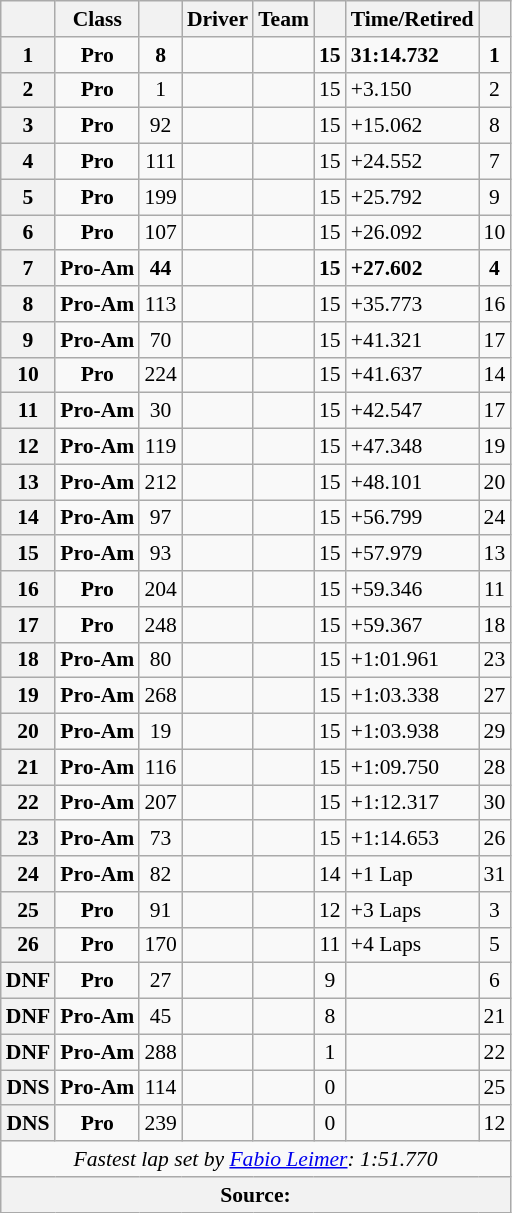<table class="wikitable" style="font-size:90%;">
<tr>
<th scope="col"></th>
<th scope="col">Class</th>
<th scope="col"></th>
<th scope="col">Driver</th>
<th scope="col">Team</th>
<th scope="col"></th>
<th scope="col">Time/Retired</th>
<th scope="col"></th>
</tr>
<tr>
<th>1</th>
<td align=center><strong><span>Pro</span></strong></td>
<td align=center><strong>8</strong></td>
<td></td>
<td></td>
<td align=center><strong>15</strong></td>
<td><strong>31:14.732</strong></td>
<td align=center><strong>1</strong></td>
</tr>
<tr>
<th>2</th>
<td align=center><strong><span>Pro</span></strong></td>
<td align=center>1</td>
<td></td>
<td></td>
<td align=center>15</td>
<td>+3.150</td>
<td align=center>2</td>
</tr>
<tr>
<th>3</th>
<td align=center><strong><span>Pro</span></strong></td>
<td align=center>92</td>
<td></td>
<td></td>
<td align=center>15</td>
<td>+15.062</td>
<td align=center>8</td>
</tr>
<tr>
<th>4</th>
<td align=center><strong><span>Pro</span></strong></td>
<td align=center>111</td>
<td></td>
<td></td>
<td align=center>15</td>
<td>+24.552</td>
<td align=center>7</td>
</tr>
<tr>
<th>5</th>
<td align=center><strong><span>Pro</span></strong></td>
<td align=center>199</td>
<td></td>
<td></td>
<td align=center>15</td>
<td>+25.792</td>
<td align=center>9</td>
</tr>
<tr>
<th>6</th>
<td align=center><strong><span>Pro</span></strong></td>
<td align=center>107</td>
<td></td>
<td></td>
<td align=center>15</td>
<td>+26.092</td>
<td align=center>10</td>
</tr>
<tr>
<th>7</th>
<td align=center><strong><span>Pro-Am</span></strong></td>
<td align=center><strong>44</strong></td>
<td></td>
<td></td>
<td align=center><strong>15</strong></td>
<td><strong>+27.602</strong></td>
<td align=center><strong>4</strong></td>
</tr>
<tr>
<th>8</th>
<td align=center><strong><span>Pro-Am</span></strong></td>
<td align=center>113</td>
<td></td>
<td></td>
<td align=center>15</td>
<td>+35.773</td>
<td align=center>16</td>
</tr>
<tr>
<th>9</th>
<td align=center><strong><span>Pro-Am</span></strong></td>
<td align=center>70</td>
<td></td>
<td></td>
<td align=center>15</td>
<td>+41.321</td>
<td align=center>17</td>
</tr>
<tr>
<th>10</th>
<td align=center><strong><span>Pro</span></strong></td>
<td align=center>224</td>
<td></td>
<td></td>
<td align=center>15</td>
<td>+41.637</td>
<td align=center>14</td>
</tr>
<tr>
<th>11</th>
<td align=center><strong><span>Pro-Am</span></strong></td>
<td align=center>30</td>
<td></td>
<td></td>
<td align=center>15</td>
<td>+42.547</td>
<td align=center>17</td>
</tr>
<tr>
<th>12</th>
<td align=center><strong><span>Pro-Am</span></strong></td>
<td align=center>119</td>
<td></td>
<td></td>
<td align=center>15</td>
<td>+47.348</td>
<td align=center>19</td>
</tr>
<tr>
<th>13</th>
<td align=center><strong><span>Pro-Am</span></strong></td>
<td align=center>212</td>
<td></td>
<td></td>
<td align=center>15</td>
<td>+48.101</td>
<td align=center>20</td>
</tr>
<tr>
<th>14</th>
<td align=center><strong><span>Pro-Am</span></strong></td>
<td align=center>97</td>
<td></td>
<td></td>
<td align=center>15</td>
<td>+56.799</td>
<td align=center>24</td>
</tr>
<tr>
<th>15</th>
<td align=center><strong><span>Pro-Am</span></strong></td>
<td align=center>93</td>
<td></td>
<td></td>
<td align=center>15</td>
<td>+57.979</td>
<td align=center>13</td>
</tr>
<tr>
<th>16</th>
<td align=center><strong><span>Pro</span></strong></td>
<td align=center>204</td>
<td></td>
<td></td>
<td align=center>15</td>
<td>+59.346</td>
<td align=center>11</td>
</tr>
<tr>
<th>17</th>
<td align=center><strong><span>Pro</span></strong></td>
<td align=center>248</td>
<td></td>
<td></td>
<td align=center>15</td>
<td>+59.367</td>
<td align=center>18</td>
</tr>
<tr>
<th>18</th>
<td align=center><strong><span>Pro-Am</span></strong></td>
<td align=center>80</td>
<td></td>
<td></td>
<td align=center>15</td>
<td>+1:01.961</td>
<td align=center>23</td>
</tr>
<tr>
<th>19</th>
<td align=center><strong><span>Pro-Am</span></strong></td>
<td align=center>268</td>
<td></td>
<td></td>
<td align=center>15</td>
<td>+1:03.338</td>
<td align=center>27</td>
</tr>
<tr>
<th>20</th>
<td align=center><strong><span>Pro-Am</span></strong></td>
<td align=center>19</td>
<td></td>
<td></td>
<td align=center>15</td>
<td>+1:03.938</td>
<td align=center>29</td>
</tr>
<tr>
<th>21</th>
<td align=center><strong><span>Pro-Am</span></strong></td>
<td align=center>116</td>
<td></td>
<td></td>
<td align=center>15</td>
<td>+1:09.750</td>
<td align=center>28</td>
</tr>
<tr>
<th>22</th>
<td align=center><strong><span>Pro-Am</span></strong></td>
<td align=center>207</td>
<td></td>
<td></td>
<td align=center>15</td>
<td>+1:12.317</td>
<td align=center>30</td>
</tr>
<tr>
<th>23</th>
<td align=center><strong><span>Pro-Am</span></strong></td>
<td align=center>73</td>
<td></td>
<td></td>
<td align=center>15</td>
<td>+1:14.653</td>
<td align=center>26</td>
</tr>
<tr>
<th>24</th>
<td align=center><strong><span>Pro-Am</span></strong></td>
<td align=center>82</td>
<td></td>
<td></td>
<td align=center>14</td>
<td>+1 Lap</td>
<td align=center>31</td>
</tr>
<tr>
<th>25</th>
<td align=center><strong><span>Pro</span></strong></td>
<td align=center>91</td>
<td></td>
<td></td>
<td align=center>12</td>
<td>+3 Laps</td>
<td align=center>3</td>
</tr>
<tr>
<th>26</th>
<td align=center><strong><span>Pro</span></strong></td>
<td align=center>170</td>
<td></td>
<td></td>
<td align=center>11</td>
<td>+4 Laps</td>
<td align=center>5</td>
</tr>
<tr>
<th>DNF</th>
<td align=center><strong><span>Pro</span></strong></td>
<td align=center>27</td>
<td></td>
<td></td>
<td align=center>9</td>
<td></td>
<td align=center>6</td>
</tr>
<tr>
<th>DNF</th>
<td align=center><strong><span>Pro-Am</span></strong></td>
<td align=center>45</td>
<td></td>
<td></td>
<td align=center>8</td>
<td></td>
<td align=center>21</td>
</tr>
<tr>
<th>DNF</th>
<td align=center><strong><span>Pro-Am</span></strong></td>
<td align=center>288</td>
<td></td>
<td></td>
<td align=center>1</td>
<td></td>
<td align=center>22</td>
</tr>
<tr>
<th>DNS</th>
<td align=center><strong><span>Pro-Am</span></strong></td>
<td align=center>114</td>
<td></td>
<td></td>
<td align=center>0</td>
<td></td>
<td align=center>25</td>
</tr>
<tr>
<th>DNS</th>
<td align=center><strong><span>Pro</span></strong></td>
<td align=center>239</td>
<td></td>
<td></td>
<td align=center>0</td>
<td></td>
<td align=center>12</td>
</tr>
<tr>
<td colspan=8 align=center><em>Fastest lap set by <a href='#'>Fabio Leimer</a>: 1:51.770</em></td>
</tr>
<tr>
<th colspan=8>Source:</th>
</tr>
</table>
